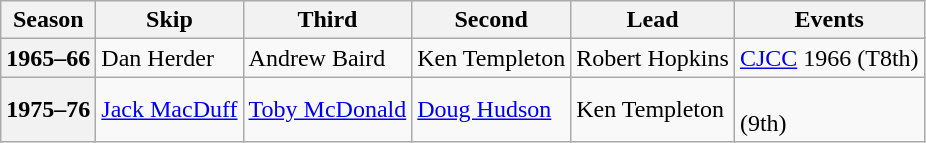<table class="wikitable">
<tr>
<th scope="col">Season</th>
<th scope="col">Skip</th>
<th scope="col">Third</th>
<th scope="col">Second</th>
<th scope="col">Lead</th>
<th scope="col">Events</th>
</tr>
<tr>
<th scope="row">1965–66</th>
<td>Dan Herder</td>
<td>Andrew Baird</td>
<td>Ken Templeton</td>
<td>Robert Hopkins</td>
<td><a href='#'>CJCC</a> 1966 (T8th)</td>
</tr>
<tr>
<th scope="row">1975–76</th>
<td><a href='#'>Jack MacDuff</a></td>
<td><a href='#'>Toby McDonald</a></td>
<td><a href='#'>Doug Hudson</a></td>
<td>Ken Templeton</td>
<td> <br> (9th)</td>
</tr>
</table>
